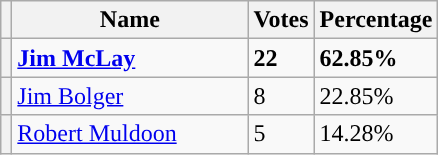<table class="wikitable">
<tr>
<th></th>
<th>Name</th>
<th>Votes</th>
<th>Percentage</th>
</tr>
<tr>
<th style="background-color: "></th>
<td width="150"><strong><a href='#'>Jim McLay</a></strong></td>
<td><strong>22</strong></td>
<td><strong>62.85%</strong></td>
</tr>
<tr>
<th style="background-color: "></th>
<td><a href='#'>Jim Bolger</a></td>
<td>8</td>
<td>22.85%</td>
</tr>
<tr>
<th style="background-color: "></th>
<td><a href='#'>Robert Muldoon</a></td>
<td>5</td>
<td>14.28%</td>
</tr>
</table>
